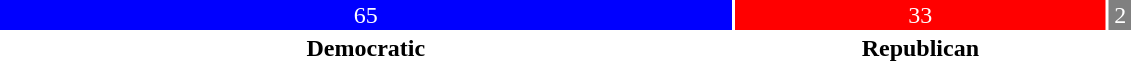<table style="width:60%; text-align:center;">
<tr style="color:white;">
<td style="background:blue; width:65.0%;">65</td>
<td style="background:red; width:33.0%;">33</td>
<td style="background:grey; width:2.0%;">2</td>
</tr>
<tr>
<td><span><strong>Democratic</strong></span></td>
<td><span><strong>Republican</strong></span></td>
</tr>
</table>
